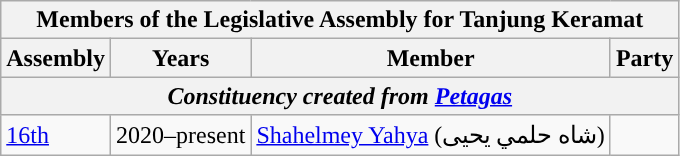<table class=wikitable>
<tr>
<th colspan=4>Members of the Legislative Assembly for Tanjung Keramat</th>
</tr>
<tr>
<th>Assembly</th>
<th>Years</th>
<th>Member</th>
<th>Party</th>
</tr>
<tr>
<th colspan=4 align=center><em>Constituency created from <a href='#'>Petagas</a></em></th>
</tr>
<tr>
<td><a href='#'>16th</a></td>
<td>2020–present</td>
<td><a href='#'>Shahelmey Yahya</a> (شاه حلمي يحيى)</td>
<td></td>
</tr>
</table>
